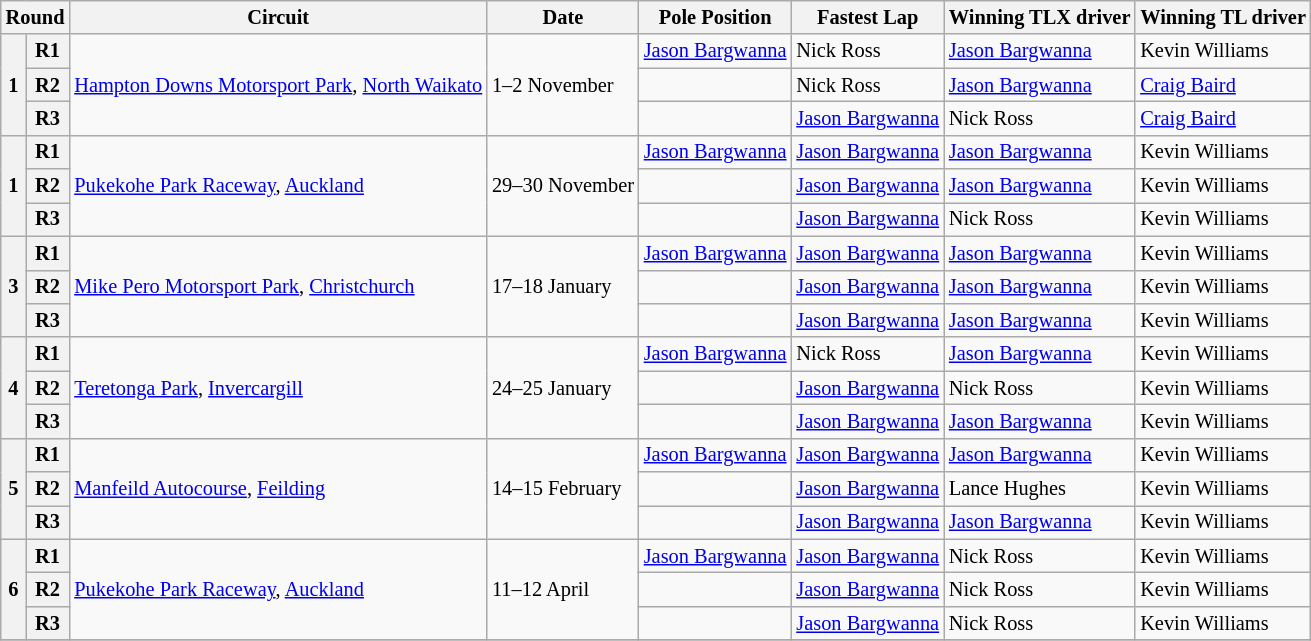<table class="wikitable" style="font-size: 85%">
<tr>
<th colspan=2>Round</th>
<th>Circuit</th>
<th>Date</th>
<th>Pole Position</th>
<th>Fastest Lap</th>
<th>Winning TLX driver</th>
<th>Winning TL driver</th>
</tr>
<tr>
<th rowspan=3>1</th>
<th>R1</th>
<td rowspan=3><a href='#'>Hampton Downs Motorsport Park</a>, <a href='#'>North Waikato</a></td>
<td rowspan=3>1–2 November</td>
<td> <a href='#'>Jason Bargwanna</a></td>
<td> Nick Ross</td>
<td> <a href='#'>Jason Bargwanna</a></td>
<td> Kevin Williams</td>
</tr>
<tr>
<th>R2</th>
<td></td>
<td> Nick Ross</td>
<td> <a href='#'>Jason Bargwanna</a></td>
<td> <a href='#'>Craig Baird</a></td>
</tr>
<tr>
<th>R3</th>
<td></td>
<td> <a href='#'>Jason Bargwanna</a></td>
<td> Nick Ross</td>
<td> <a href='#'>Craig Baird</a></td>
</tr>
<tr>
<th rowspan=3>1</th>
<th>R1</th>
<td rowspan=3><a href='#'>Pukekohe Park Raceway</a>, <a href='#'>Auckland</a></td>
<td rowspan=3>29–30 November</td>
<td> <a href='#'>Jason Bargwanna</a></td>
<td> <a href='#'>Jason Bargwanna</a></td>
<td> <a href='#'>Jason Bargwanna</a></td>
<td> Kevin Williams</td>
</tr>
<tr>
<th>R2</th>
<td></td>
<td> <a href='#'>Jason Bargwanna</a></td>
<td> <a href='#'>Jason Bargwanna</a></td>
<td> Kevin Williams</td>
</tr>
<tr>
<th>R3</th>
<td></td>
<td> <a href='#'>Jason Bargwanna</a></td>
<td> Nick Ross</td>
<td> Kevin Williams</td>
</tr>
<tr>
<th rowspan=3>3</th>
<th>R1</th>
<td rowspan=3><a href='#'>Mike Pero Motorsport Park</a>, <a href='#'>Christchurch</a></td>
<td rowspan=3>17–18 January</td>
<td> <a href='#'>Jason Bargwanna</a></td>
<td> <a href='#'>Jason Bargwanna</a></td>
<td> <a href='#'>Jason Bargwanna</a></td>
<td> Kevin Williams</td>
</tr>
<tr>
<th>R2</th>
<td></td>
<td> <a href='#'>Jason Bargwanna</a></td>
<td> <a href='#'>Jason Bargwanna</a></td>
<td> Kevin Williams</td>
</tr>
<tr>
<th>R3</th>
<td></td>
<td> <a href='#'>Jason Bargwanna</a></td>
<td> <a href='#'>Jason Bargwanna</a></td>
<td> Kevin Williams</td>
</tr>
<tr>
<th rowspan=3>4</th>
<th>R1</th>
<td rowspan=3><a href='#'>Teretonga Park</a>, <a href='#'>Invercargill</a></td>
<td rowspan=3>24–25 January</td>
<td> <a href='#'>Jason Bargwanna</a></td>
<td> Nick Ross</td>
<td> <a href='#'>Jason Bargwanna</a></td>
<td> Kevin Williams</td>
</tr>
<tr>
<th>R2</th>
<td></td>
<td> <a href='#'>Jason Bargwanna</a></td>
<td> Nick Ross</td>
<td> Kevin Williams</td>
</tr>
<tr>
<th>R3</th>
<td></td>
<td> <a href='#'>Jason Bargwanna</a></td>
<td> <a href='#'>Jason Bargwanna</a></td>
<td> Kevin Williams</td>
</tr>
<tr>
<th rowspan=3>5</th>
<th>R1</th>
<td rowspan=3><a href='#'>Manfeild Autocourse</a>, <a href='#'>Feilding</a></td>
<td rowspan=3>14–15 February</td>
<td> <a href='#'>Jason Bargwanna</a></td>
<td> <a href='#'>Jason Bargwanna</a></td>
<td> <a href='#'>Jason Bargwanna</a></td>
<td> Kevin Williams</td>
</tr>
<tr>
<th>R2</th>
<td></td>
<td> <a href='#'>Jason Bargwanna</a></td>
<td> Lance Hughes</td>
<td> Kevin Williams</td>
</tr>
<tr>
<th>R3</th>
<td></td>
<td> <a href='#'>Jason Bargwanna</a></td>
<td> <a href='#'>Jason Bargwanna</a></td>
<td> Kevin Williams</td>
</tr>
<tr>
<th rowspan=3>6</th>
<th>R1</th>
<td rowspan=3><a href='#'>Pukekohe Park Raceway</a>, <a href='#'>Auckland</a></td>
<td rowspan=3>11–12 April</td>
<td> <a href='#'>Jason Bargwanna</a></td>
<td> <a href='#'>Jason Bargwanna</a></td>
<td> Nick Ross</td>
<td> Kevin Williams</td>
</tr>
<tr>
<th>R2</th>
<td></td>
<td> <a href='#'>Jason Bargwanna</a></td>
<td> Nick Ross</td>
<td> Kevin Williams</td>
</tr>
<tr>
<th>R3</th>
<td></td>
<td> <a href='#'>Jason Bargwanna</a></td>
<td> Nick Ross</td>
<td> Kevin Williams</td>
</tr>
<tr>
</tr>
</table>
